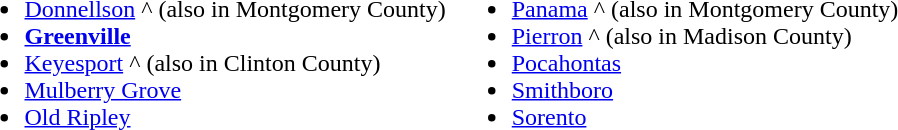<table>
<tr valign="top">
<td><br><ul><li><a href='#'>Donnellson</a> ^ (also in Montgomery County)</li><li><a href='#'><strong>Greenville</strong></a></li><li><a href='#'>Keyesport</a> ^ (also in Clinton County)</li><li><a href='#'>Mulberry Grove</a></li><li><a href='#'>Old Ripley</a></li></ul></td>
<td><br><ul><li><a href='#'>Panama</a> ^ (also in Montgomery County)</li><li><a href='#'>Pierron</a> ^ (also in Madison County)</li><li><a href='#'>Pocahontas</a></li><li><a href='#'>Smithboro</a></li><li><a href='#'>Sorento</a></li></ul></td>
</tr>
</table>
